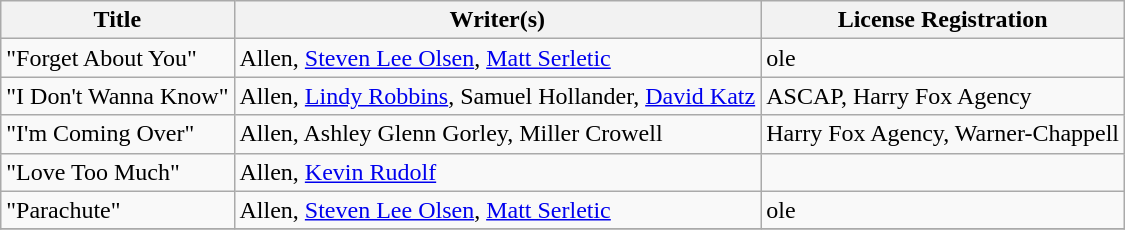<table class="wikitable">
<tr>
<th>Title</th>
<th>Writer(s)</th>
<th>License Registration</th>
</tr>
<tr>
<td>"Forget About You"</td>
<td>Allen, <a href='#'>Steven Lee Olsen</a>, <a href='#'>Matt Serletic</a></td>
<td>ole</td>
</tr>
<tr>
<td>"I Don't Wanna Know"</td>
<td>Allen, <a href='#'>Lindy Robbins</a>, Samuel Hollander, <a href='#'>David Katz</a></td>
<td>ASCAP, Harry Fox Agency</td>
</tr>
<tr>
<td>"I'm Coming Over"</td>
<td>Allen, Ashley Glenn Gorley, Miller Crowell</td>
<td>Harry Fox Agency, Warner-Chappell</td>
</tr>
<tr>
<td>"Love Too Much"</td>
<td>Allen, <a href='#'>Kevin Rudolf</a></td>
<td></td>
</tr>
<tr>
<td>"Parachute"</td>
<td>Allen, <a href='#'>Steven Lee Olsen</a>, <a href='#'>Matt Serletic</a></td>
<td>ole</td>
</tr>
<tr>
</tr>
</table>
